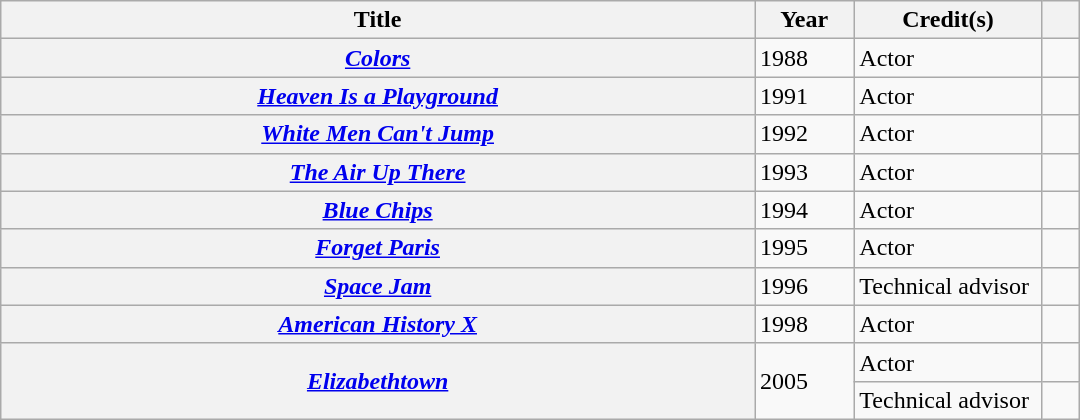<table class="wikitable sortable plainrowheaders" width=57%>
<tr>
<th scope="col" width=40%>Title</th>
<th scope="col" width=5%>Year</th>
<th scope="col" width=10%>Credit(s)</th>
<th scope="col" width=2% class="unsortable"></th>
</tr>
<tr>
<th scope="row"><em><a href='#'>Colors</a></em></th>
<td>1988</td>
<td>Actor</td>
<td></td>
</tr>
<tr>
<th scope="row"><em><a href='#'>Heaven Is a Playground</a></em></th>
<td>1991</td>
<td>Actor</td>
<td></td>
</tr>
<tr>
<th scope="row"><em><a href='#'>White Men Can't Jump</a></em></th>
<td>1992</td>
<td>Actor</td>
<td></td>
</tr>
<tr>
<th scope="row"><em><a href='#'>The Air Up There</a></em></th>
<td>1993</td>
<td>Actor</td>
<td></td>
</tr>
<tr>
<th scope="row"><em><a href='#'>Blue Chips</a></em></th>
<td>1994</td>
<td>Actor</td>
<td></td>
</tr>
<tr>
<th scope="row"><em><a href='#'>Forget Paris</a></em></th>
<td>1995</td>
<td>Actor</td>
<td></td>
</tr>
<tr>
<th scope="row"><em><a href='#'>Space Jam</a></em></th>
<td>1996</td>
<td>Technical advisor</td>
<td></td>
</tr>
<tr>
<th scope="row"><em><a href='#'>American History X</a></em></th>
<td>1998</td>
<td>Actor</td>
<td></td>
</tr>
<tr>
<th scope="row" rowspan=2><em><a href='#'>Elizabethtown</a></em></th>
<td rowspan=2>2005</td>
<td>Actor</td>
<td></td>
</tr>
<tr>
<td>Technical advisor</td>
<td></td>
</tr>
</table>
